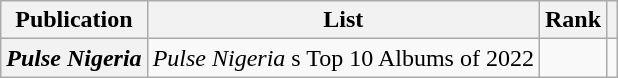<table class="wikitable sortable plainrowheaders" style="border:none; margin:0;">
<tr>
<th scope="col">Publication</th>
<th scope="col" class="unsortable">List</th>
<th scope="col" data-sort-type="number">Rank</th>
<th scope="col" class="unsortable"></th>
</tr>
<tr>
<th scope="row" rowspan="1"><em>Pulse Nigeria</em></th>
<td><em>Pulse Nigeria</em> s Top 10 Albums of 2022</td>
<td></td>
<td></td>
</tr>
</table>
